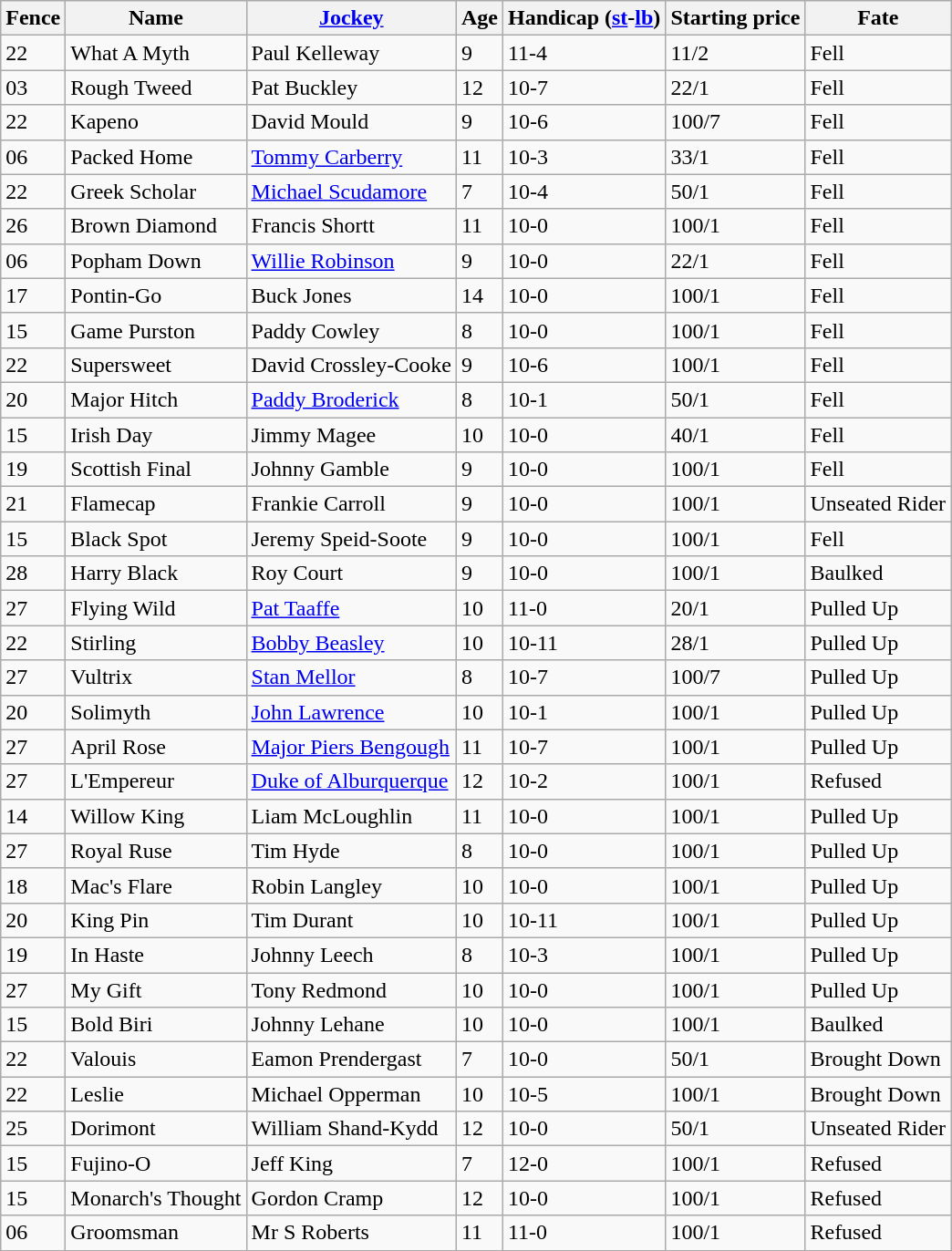<table class="wikitable sortable">
<tr>
<th>Fence</th>
<th>Name</th>
<th><a href='#'>Jockey</a></th>
<th>Age</th>
<th>Handicap (<a href='#'>st</a>-<a href='#'>lb</a>)</th>
<th>Starting price</th>
<th>Fate</th>
</tr>
<tr>
<td>22</td>
<td>What A Myth</td>
<td>Paul Kelleway</td>
<td>9</td>
<td>11-4</td>
<td>11/2</td>
<td>Fell</td>
</tr>
<tr>
<td>03</td>
<td>Rough Tweed</td>
<td>Pat Buckley</td>
<td>12</td>
<td>10-7</td>
<td>22/1</td>
<td>Fell</td>
</tr>
<tr>
<td>22</td>
<td>Kapeno</td>
<td>David Mould</td>
<td>9</td>
<td>10-6</td>
<td>100/7</td>
<td>Fell</td>
</tr>
<tr>
<td>06</td>
<td>Packed Home</td>
<td><a href='#'>Tommy Carberry</a></td>
<td>11</td>
<td>10-3</td>
<td>33/1</td>
<td>Fell</td>
</tr>
<tr>
<td>22</td>
<td>Greek Scholar</td>
<td><a href='#'>Michael Scudamore</a></td>
<td>7</td>
<td>10-4</td>
<td>50/1</td>
<td>Fell</td>
</tr>
<tr>
<td>26</td>
<td>Brown Diamond</td>
<td>Francis Shortt</td>
<td>11</td>
<td>10-0</td>
<td>100/1</td>
<td>Fell</td>
</tr>
<tr>
<td>06</td>
<td>Popham Down</td>
<td><a href='#'>Willie Robinson</a></td>
<td>9</td>
<td>10-0</td>
<td>22/1</td>
<td>Fell</td>
</tr>
<tr>
<td>17</td>
<td>Pontin-Go</td>
<td>Buck Jones</td>
<td>14</td>
<td>10-0</td>
<td>100/1</td>
<td>Fell</td>
</tr>
<tr>
<td>15</td>
<td>Game Purston</td>
<td>Paddy Cowley</td>
<td>8</td>
<td>10-0</td>
<td>100/1</td>
<td>Fell</td>
</tr>
<tr>
<td>22</td>
<td>Supersweet</td>
<td>David Crossley-Cooke</td>
<td>9</td>
<td>10-6</td>
<td>100/1</td>
<td>Fell</td>
</tr>
<tr>
<td>20</td>
<td>Major Hitch</td>
<td><a href='#'>Paddy Broderick</a></td>
<td>8</td>
<td>10-1</td>
<td>50/1</td>
<td>Fell</td>
</tr>
<tr>
<td>15</td>
<td>Irish Day</td>
<td>Jimmy Magee</td>
<td>10</td>
<td>10-0</td>
<td>40/1</td>
<td>Fell</td>
</tr>
<tr>
<td>19</td>
<td>Scottish Final</td>
<td>Johnny Gamble</td>
<td>9</td>
<td>10-0</td>
<td>100/1</td>
<td>Fell</td>
</tr>
<tr>
<td>21</td>
<td>Flamecap</td>
<td>Frankie Carroll</td>
<td>9</td>
<td>10-0</td>
<td>100/1</td>
<td>Unseated Rider</td>
</tr>
<tr>
<td>15</td>
<td>Black Spot</td>
<td>Jeremy Speid-Soote</td>
<td>9</td>
<td>10-0</td>
<td>100/1</td>
<td>Fell</td>
</tr>
<tr>
<td>28</td>
<td>Harry Black</td>
<td>Roy Court</td>
<td>9</td>
<td>10-0</td>
<td>100/1</td>
<td>Baulked</td>
</tr>
<tr>
<td>27</td>
<td>Flying Wild</td>
<td><a href='#'>Pat Taaffe</a></td>
<td>10</td>
<td>11-0</td>
<td>20/1</td>
<td>Pulled Up</td>
</tr>
<tr>
<td>22</td>
<td>Stirling</td>
<td><a href='#'>Bobby Beasley</a></td>
<td>10</td>
<td>10-11</td>
<td>28/1</td>
<td>Pulled Up</td>
</tr>
<tr>
<td>27</td>
<td>Vultrix</td>
<td><a href='#'>Stan Mellor</a></td>
<td>8</td>
<td>10-7</td>
<td>100/7</td>
<td>Pulled Up</td>
</tr>
<tr>
<td>20</td>
<td>Solimyth</td>
<td><a href='#'>John Lawrence</a></td>
<td>10</td>
<td>10-1</td>
<td>100/1</td>
<td>Pulled Up</td>
</tr>
<tr>
<td>27</td>
<td>April Rose</td>
<td><a href='#'>Major Piers Bengough</a></td>
<td>11</td>
<td>10-7</td>
<td>100/1</td>
<td>Pulled Up</td>
</tr>
<tr>
<td>27</td>
<td>L'Empereur</td>
<td><a href='#'>Duke of Alburquerque</a></td>
<td>12</td>
<td>10-2</td>
<td>100/1</td>
<td>Refused</td>
</tr>
<tr>
<td>14</td>
<td>Willow King</td>
<td>Liam McLoughlin</td>
<td>11</td>
<td>10-0</td>
<td>100/1</td>
<td>Pulled Up</td>
</tr>
<tr>
<td>27</td>
<td>Royal Ruse</td>
<td>Tim Hyde</td>
<td>8</td>
<td>10-0</td>
<td>100/1</td>
<td>Pulled Up</td>
</tr>
<tr>
<td>18</td>
<td>Mac's Flare</td>
<td>Robin Langley</td>
<td>10</td>
<td>10-0</td>
<td>100/1</td>
<td>Pulled Up</td>
</tr>
<tr>
<td>20</td>
<td>King Pin</td>
<td>Tim Durant</td>
<td>10</td>
<td>10-11</td>
<td>100/1</td>
<td>Pulled Up</td>
</tr>
<tr>
<td>19</td>
<td>In Haste</td>
<td>Johnny Leech</td>
<td>8</td>
<td>10-3</td>
<td>100/1</td>
<td>Pulled Up</td>
</tr>
<tr>
<td>27</td>
<td>My Gift</td>
<td>Tony Redmond</td>
<td>10</td>
<td>10-0</td>
<td>100/1</td>
<td>Pulled Up</td>
</tr>
<tr>
<td>15</td>
<td>Bold Biri</td>
<td>Johnny Lehane</td>
<td>10</td>
<td>10-0</td>
<td>100/1</td>
<td>Baulked</td>
</tr>
<tr>
<td>22</td>
<td>Valouis</td>
<td>Eamon Prendergast</td>
<td>7</td>
<td>10-0</td>
<td>50/1</td>
<td>Brought Down</td>
</tr>
<tr>
<td>22</td>
<td>Leslie</td>
<td>Michael Opperman</td>
<td>10</td>
<td>10-5</td>
<td>100/1</td>
<td>Brought Down</td>
</tr>
<tr>
<td>25</td>
<td>Dorimont</td>
<td>William Shand-Kydd</td>
<td>12</td>
<td>10-0</td>
<td>50/1</td>
<td>Unseated Rider</td>
</tr>
<tr>
<td>15</td>
<td>Fujino-O</td>
<td>Jeff King</td>
<td>7</td>
<td>12-0</td>
<td>100/1</td>
<td>Refused</td>
</tr>
<tr>
<td>15</td>
<td>Monarch's Thought</td>
<td>Gordon Cramp</td>
<td>12</td>
<td>10-0</td>
<td>100/1</td>
<td>Refused</td>
</tr>
<tr>
<td>06</td>
<td>Groomsman</td>
<td>Mr S Roberts</td>
<td>11</td>
<td>11-0</td>
<td>100/1</td>
<td>Refused</td>
</tr>
</table>
